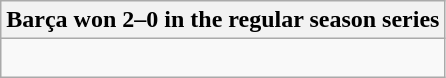<table class="wikitable collapsible collapsed">
<tr>
<th>Barça won 2–0 in the regular season series</th>
</tr>
<tr>
<td><br>
</td>
</tr>
</table>
